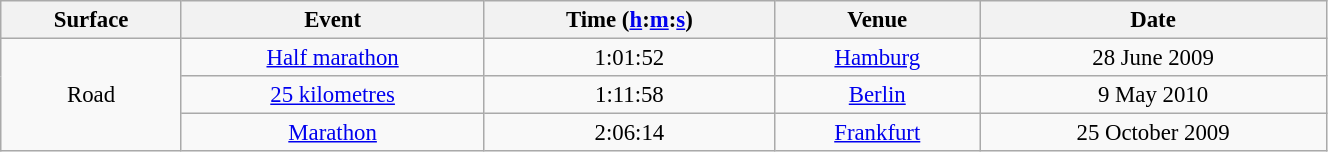<table class="wikitable" style=" text-align:center; font-size:95%;" width="70%">
<tr>
<th>Surface</th>
<th>Event</th>
<th>Time (<a href='#'>h</a>:<a href='#'>m</a>:<a href='#'>s</a>)</th>
<th>Venue</th>
<th>Date</th>
</tr>
<tr>
<td rowspan=3>Road</td>
<td><a href='#'>Half marathon</a></td>
<td>1:01:52</td>
<td><a href='#'>Hamburg</a></td>
<td>28 June 2009</td>
</tr>
<tr>
<td><a href='#'>25 kilometres</a></td>
<td>1:11:58</td>
<td><a href='#'>Berlin</a></td>
<td>9 May 2010</td>
</tr>
<tr>
<td><a href='#'>Marathon</a></td>
<td>2:06:14</td>
<td><a href='#'>Frankfurt</a></td>
<td>25 October 2009</td>
</tr>
</table>
